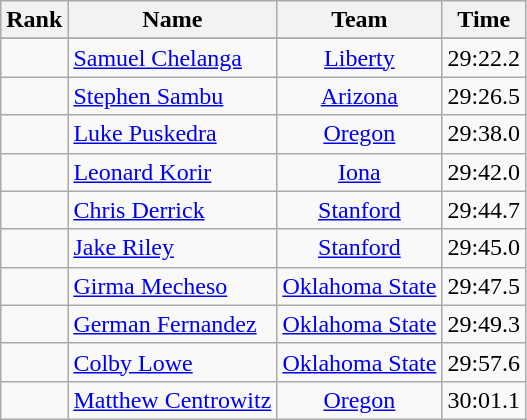<table class="wikitable sortable" style="text-align:center">
<tr>
<th>Rank</th>
<th>Name</th>
<th>Team</th>
<th>Time</th>
</tr>
<tr>
</tr>
<tr>
<td></td>
<td align=left> <a href='#'>Samuel Chelanga</a></td>
<td><a href='#'>Liberty</a></td>
<td>29:22.2</td>
</tr>
<tr>
<td></td>
<td align=left> <a href='#'>Stephen Sambu</a></td>
<td><a href='#'>Arizona</a></td>
<td>29:26.5</td>
</tr>
<tr>
<td></td>
<td align=left> <a href='#'>Luke Puskedra</a></td>
<td><a href='#'>Oregon</a></td>
<td>29:38.0</td>
</tr>
<tr>
<td></td>
<td align=left> <a href='#'>Leonard Korir</a></td>
<td><a href='#'>Iona</a></td>
<td>29:42.0</td>
</tr>
<tr>
<td></td>
<td align=left> <a href='#'>Chris Derrick</a></td>
<td><a href='#'>Stanford</a></td>
<td>29:44.7</td>
</tr>
<tr>
<td></td>
<td align=left> <a href='#'>Jake Riley</a></td>
<td><a href='#'>Stanford</a></td>
<td>29:45.0</td>
</tr>
<tr>
<td></td>
<td align=left> <a href='#'>Girma Mecheso</a></td>
<td><a href='#'>Oklahoma State</a></td>
<td>29:47.5</td>
</tr>
<tr>
<td></td>
<td align=left> <a href='#'>German Fernandez</a></td>
<td><a href='#'>Oklahoma State</a></td>
<td>29:49.3</td>
</tr>
<tr>
<td></td>
<td align=left> <a href='#'>Colby Lowe</a></td>
<td><a href='#'>Oklahoma State</a></td>
<td>29:57.6</td>
</tr>
<tr>
<td></td>
<td align=left> <a href='#'>Matthew Centrowitz</a></td>
<td><a href='#'>Oregon</a></td>
<td>30:01.1</td>
</tr>
</table>
